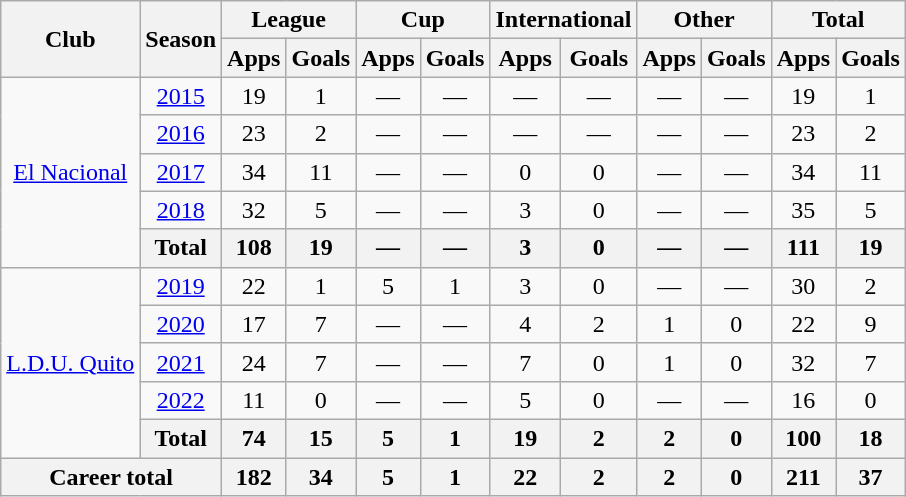<table class="wikitable" style="text-align: center;">
<tr>
<th rowspan="2">Club</th>
<th rowspan="2">Season</th>
<th colspan="2">League</th>
<th colspan="2">Cup</th>
<th colspan="2">International</th>
<th colspan="2">Other</th>
<th colspan="2">Total</th>
</tr>
<tr>
<th>Apps</th>
<th>Goals</th>
<th>Apps</th>
<th>Goals</th>
<th>Apps</th>
<th>Goals</th>
<th>Apps</th>
<th>Goals</th>
<th>Apps</th>
<th>Goals</th>
</tr>
<tr>
<td rowspan="5"><a href='#'>El Nacional</a></td>
<td><a href='#'>2015</a></td>
<td>19</td>
<td>1</td>
<td>—</td>
<td>—</td>
<td>—</td>
<td>—</td>
<td>—</td>
<td>—</td>
<td>19</td>
<td>1</td>
</tr>
<tr>
<td><a href='#'>2016</a></td>
<td>23</td>
<td>2</td>
<td>—</td>
<td>—</td>
<td>—</td>
<td>—</td>
<td>—</td>
<td>—</td>
<td>23</td>
<td>2</td>
</tr>
<tr>
<td><a href='#'>2017</a></td>
<td>34</td>
<td>11</td>
<td>—</td>
<td>—</td>
<td>0</td>
<td>0</td>
<td>—</td>
<td>—</td>
<td>34</td>
<td>11</td>
</tr>
<tr>
<td><a href='#'>2018</a></td>
<td>32</td>
<td>5</td>
<td>—</td>
<td>—</td>
<td>3</td>
<td>0</td>
<td>—</td>
<td>—</td>
<td>35</td>
<td>5</td>
</tr>
<tr>
<th>Total</th>
<th>108</th>
<th>19</th>
<th>—</th>
<th>—</th>
<th>3</th>
<th>0</th>
<th>—</th>
<th>—</th>
<th>111</th>
<th>19</th>
</tr>
<tr>
<td rowspan="5"><a href='#'>L.D.U. Quito</a></td>
<td><a href='#'>2019</a></td>
<td>22</td>
<td>1</td>
<td>5</td>
<td>1</td>
<td>3</td>
<td>0</td>
<td>—</td>
<td>—</td>
<td>30</td>
<td>2</td>
</tr>
<tr>
<td><a href='#'>2020</a></td>
<td>17</td>
<td>7</td>
<td>—</td>
<td>—</td>
<td>4</td>
<td>2</td>
<td>1</td>
<td>0</td>
<td>22</td>
<td>9</td>
</tr>
<tr>
<td><a href='#'>2021</a></td>
<td>24</td>
<td>7</td>
<td>—</td>
<td>—</td>
<td>7</td>
<td>0</td>
<td>1</td>
<td>0</td>
<td>32</td>
<td>7</td>
</tr>
<tr>
<td><a href='#'>2022</a></td>
<td>11</td>
<td>0</td>
<td>—</td>
<td>—</td>
<td>5</td>
<td>0</td>
<td>—</td>
<td>—</td>
<td>16</td>
<td>0</td>
</tr>
<tr>
<th>Total</th>
<th>74</th>
<th>15</th>
<th>5</th>
<th>1</th>
<th>19</th>
<th>2</th>
<th>2</th>
<th>0</th>
<th>100</th>
<th>18</th>
</tr>
<tr>
<th colspan="2">Career total</th>
<th>182</th>
<th>34</th>
<th>5</th>
<th>1</th>
<th>22</th>
<th>2</th>
<th>2</th>
<th>0</th>
<th>211</th>
<th>37</th>
</tr>
</table>
